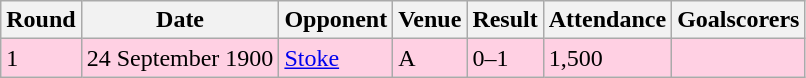<table class="wikitable">
<tr>
<th>Round</th>
<th>Date</th>
<th>Opponent</th>
<th>Venue</th>
<th>Result</th>
<th>Attendance</th>
<th>Goalscorers</th>
</tr>
<tr style="background-color: #ffd0e3;">
<td>1</td>
<td>24 September 1900</td>
<td><a href='#'>Stoke</a></td>
<td>A</td>
<td>0–1</td>
<td>1,500</td>
<td></td>
</tr>
</table>
